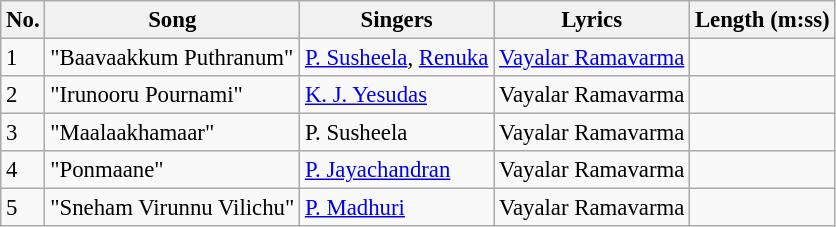<table class="wikitable" style="font-size:95%;">
<tr>
<th>No.</th>
<th>Song</th>
<th>Singers</th>
<th>Lyrics</th>
<th>Length (m:ss)</th>
</tr>
<tr>
<td>1</td>
<td>"Baavaakkum Puthranum"</td>
<td><a href='#'>P. Susheela</a>, <a href='#'>Renuka</a></td>
<td><a href='#'>Vayalar Ramavarma</a></td>
<td></td>
</tr>
<tr>
<td>2</td>
<td>"Irunooru Pournami"</td>
<td><a href='#'>K. J. Yesudas</a></td>
<td>Vayalar Ramavarma</td>
<td></td>
</tr>
<tr>
<td>3</td>
<td>"Maalaakhamaar"</td>
<td>P. Susheela</td>
<td>Vayalar Ramavarma</td>
<td></td>
</tr>
<tr>
<td>4</td>
<td>"Ponmaane"</td>
<td><a href='#'>P. Jayachandran</a></td>
<td>Vayalar Ramavarma</td>
<td></td>
</tr>
<tr>
<td>5</td>
<td>"Sneham Virunnu Vilichu"</td>
<td><a href='#'>P. Madhuri</a></td>
<td>Vayalar Ramavarma</td>
<td></td>
</tr>
</table>
